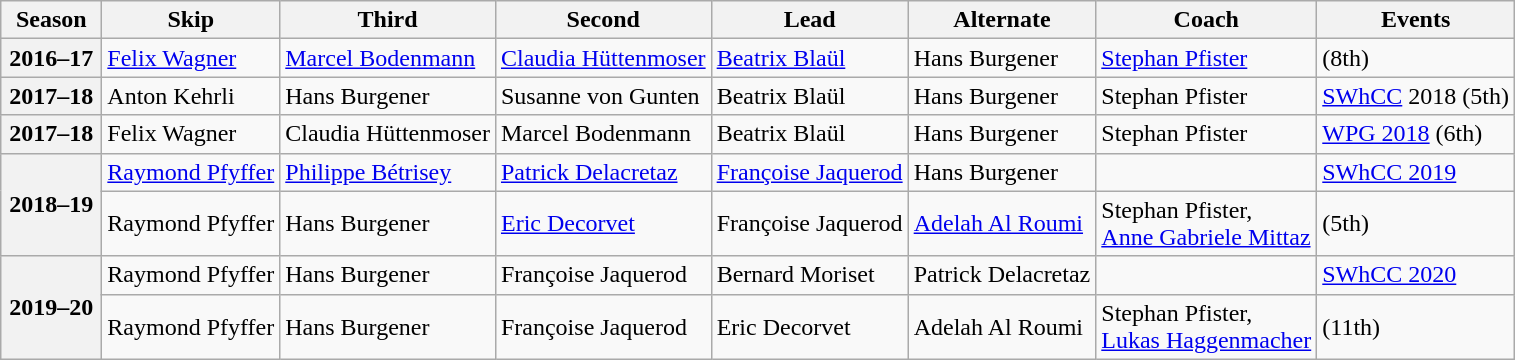<table class="wikitable">
<tr>
<th scope="col" width=60>Season</th>
<th scope="col">Skip</th>
<th scope="col">Third</th>
<th scope="col">Second</th>
<th scope="col">Lead</th>
<th scope="col">Alternate</th>
<th scope="col">Coach</th>
<th scope="col">Events</th>
</tr>
<tr>
<th scope="row">2016–17</th>
<td><a href='#'>Felix Wagner</a></td>
<td><a href='#'>Marcel Bodenmann</a></td>
<td><a href='#'>Claudia Hüttenmoser</a></td>
<td><a href='#'>Beatrix Blaül</a></td>
<td>Hans Burgener</td>
<td><a href='#'>Stephan Pfister</a></td>
<td> (8th)</td>
</tr>
<tr>
<th scope="row">2017–18</th>
<td>Anton Kehrli</td>
<td>Hans Burgener</td>
<td>Susanne von Gunten</td>
<td>Beatrix Blaül</td>
<td>Hans Burgener</td>
<td>Stephan Pfister</td>
<td><a href='#'>SWhCC</a> 2018 (5th)</td>
</tr>
<tr>
<th scope="row">2017–18</th>
<td>Felix Wagner</td>
<td>Claudia Hüttenmoser</td>
<td>Marcel Bodenmann</td>
<td>Beatrix Blaül</td>
<td>Hans Burgener</td>
<td>Stephan Pfister</td>
<td><a href='#'>WPG 2018</a> (6th)</td>
</tr>
<tr>
<th scope="row" rowspan=2>2018–19</th>
<td><a href='#'>Raymond Pfyffer</a></td>
<td><a href='#'>Philippe Bétrisey</a></td>
<td><a href='#'>Patrick Delacretaz</a></td>
<td><a href='#'>Françoise Jaquerod</a></td>
<td>Hans Burgener</td>
<td></td>
<td><a href='#'>SWhCC 2019</a> </td>
</tr>
<tr>
<td>Raymond Pfyffer</td>
<td>Hans Burgener</td>
<td><a href='#'>Eric Decorvet</a></td>
<td>Françoise Jaquerod</td>
<td><a href='#'>Adelah Al Roumi</a></td>
<td>Stephan Pfister,<br><a href='#'>Anne Gabriele Mittaz</a></td>
<td> (5th)</td>
</tr>
<tr>
<th scope="row" rowspan=2>2019–20</th>
<td>Raymond Pfyffer</td>
<td>Hans Burgener</td>
<td>Françoise Jaquerod</td>
<td>Bernard Moriset</td>
<td>Patrick Delacretaz</td>
<td></td>
<td><a href='#'>SWhCC 2020</a> </td>
</tr>
<tr>
<td>Raymond Pfyffer</td>
<td>Hans Burgener</td>
<td>Françoise Jaquerod</td>
<td>Eric Decorvet</td>
<td>Adelah Al Roumi</td>
<td>Stephan Pfister,<br><a href='#'>Lukas Haggenmacher</a></td>
<td> (11th)</td>
</tr>
</table>
